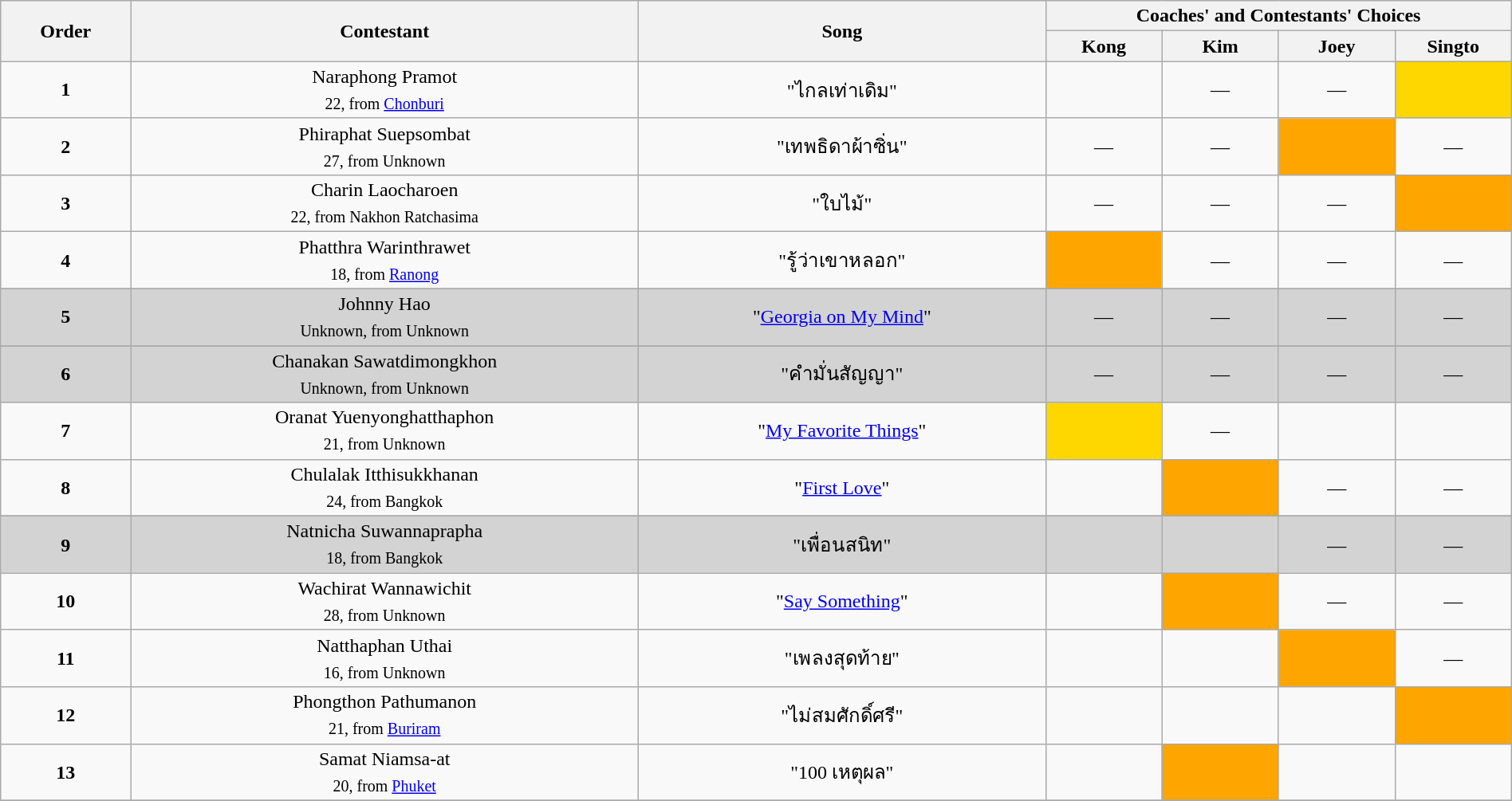<table class="wikitable" style="text-align:center; width:100%;">
<tr>
<th rowspan=2>Order</th>
<th rowspan=2>Contestant</th>
<th rowspan=2>Song</th>
<th colspan=4>Coaches' and Contestants' Choices</th>
</tr>
<tr>
<th width="90">Kong</th>
<th width="90">Kim</th>
<th width="90">Joey</th>
<th width="90">Singto</th>
</tr>
<tr>
<td style="text-align:center"><strong>1</strong></td>
<td>Naraphong Pramot<br><sub>22, from <a href='#'>Chonburi</a></sub></td>
<td>"ไกลเท่าเดิม"</td>
<td style = "text-align:center;"></td>
<td style="text-align:center;">—</td>
<td style="text-align:center;">—</td>
<td style = "background:gold;text-align:center;"></td>
</tr>
<tr>
<td style="text-align:center"><strong>2</strong></td>
<td>Phiraphat Suepsombat<br><sub>27, from Unknown</sub></td>
<td>"เทพธิดาผ้าซิ่น"</td>
<td style="text-align:center;">—</td>
<td style="text-align:center;">—</td>
<td style="background:orange;text-align:center;"></td>
<td style="text-align:center;">—</td>
</tr>
<tr>
<td style="text-align:center"><strong>3</strong></td>
<td>Charin Laocharoen<br><sub>22, from Nakhon Ratchasima</sub></td>
<td>"ใบไม้"</td>
<td style="text-align:center;">—</td>
<td style="text-align:center;">—</td>
<td style="text-align:center;">—</td>
<td style="background:orange;text-align:center;"></td>
</tr>
<tr>
<td style="text-align:center"><strong>4</strong></td>
<td>Phatthra Warinthrawet<br><sub>18, from <a href='#'>Ranong</a></sub></td>
<td>"รู้ว่าเขาหลอก"</td>
<td style="background:orange;text-align:center;"></td>
<td style="text-align:center;">—</td>
<td style="text-align:center;">—</td>
<td style="text-align:center;">—</td>
</tr>
<tr>
</tr>
<tr bgcolor=lightgrey>
<td style="text-align:center"><strong>5</strong></td>
<td>Johnny Hao<br><sub>Unknown, from Unknown</sub></td>
<td>"<a href='#'>Georgia on My Mind</a>"</td>
<td style="text-align:center;">—</td>
<td style="text-align:center;">—</td>
<td style="text-align:center;">—</td>
<td style="text-align:center;">—</td>
</tr>
<tr>
</tr>
<tr bgcolor=lightgrey>
<td style="text-align:center"><strong>6</strong></td>
<td>Chanakan Sawatdimongkhon<br><sub>Unknown, from Unknown</sub></td>
<td>"คำมั่นสัญญา"</td>
<td style="text-align:center;">—</td>
<td style="text-align:center;">—</td>
<td style="text-align:center;">—</td>
<td style="text-align:center;">—</td>
</tr>
<tr>
<td style="text-align:center"><strong>7</strong></td>
<td>Oranat Yuenyonghatthaphon<br><sub>21, from Unknown</sub></td>
<td>"<a href='#'>My Favorite Things</a>"</td>
<td style = "background:gold;text-align:center;"></td>
<td style="text-align:center;">—</td>
<td style = "text-align:center;"></td>
<td style = "text-align:center;"></td>
</tr>
<tr>
<td style="text-align:center"><strong>8</strong></td>
<td>Chulalak Itthisukkhanan<br><sub>24, from Bangkok</sub></td>
<td>"<a href='#'>First Love</a>"</td>
<td></td>
<td style = "background:orange;text-align:center;"></td>
<td style="text-align:center;">—</td>
<td style="text-align:center;">—</td>
</tr>
<tr>
</tr>
<tr bgcolor=lightgrey>
<td style="text-align:center"><strong>9</strong></td>
<td>Natnicha Suwannaprapha<br><sub>18, from Bangkok</sub></td>
<td>"เพื่อนสนิท"</td>
<td></td>
<td></td>
<td style="text-align:center;">—</td>
<td style="text-align:center;">—</td>
</tr>
<tr>
<td style="text-align:center"><strong>10</strong></td>
<td>Wachirat Wannawichit<br><sub>28, from Unknown</sub></td>
<td>"<a href='#'>Say Something</a>"</td>
<td></td>
<td style = "background:orange;text-align:center;"></td>
<td style="text-align:center;">—</td>
<td style="text-align:center;">—</td>
</tr>
<tr>
<td style="text-align:center"><strong>11</strong></td>
<td>Natthaphan Uthai<br><sub>16, from Unknown</sub></td>
<td>"เพลงสุดท้าย"</td>
<td></td>
<td></td>
<td style = "background:orange;text-align:center;"></td>
<td style="text-align:center;">—</td>
</tr>
<tr>
<td style="text-align:center"><strong>12</strong></td>
<td>Phongthon Pathumanon<br><sub>21, from <a href='#'>Buriram</a></sub></td>
<td>"ไม่สมศักดิ์ศรี"</td>
<td></td>
<td></td>
<td></td>
<td style = "background:orange;text-align:center;"></td>
</tr>
<tr>
<td style="text-align:center"><strong>13</strong></td>
<td>Samat Niamsa-at<br><sub>20, from <a href='#'>Phuket</a></sub></td>
<td>"100 เหตุผล"</td>
<td></td>
<td style = "background:orange;text-align:center;"></td>
<td></td>
<td></td>
</tr>
<tr>
</tr>
</table>
